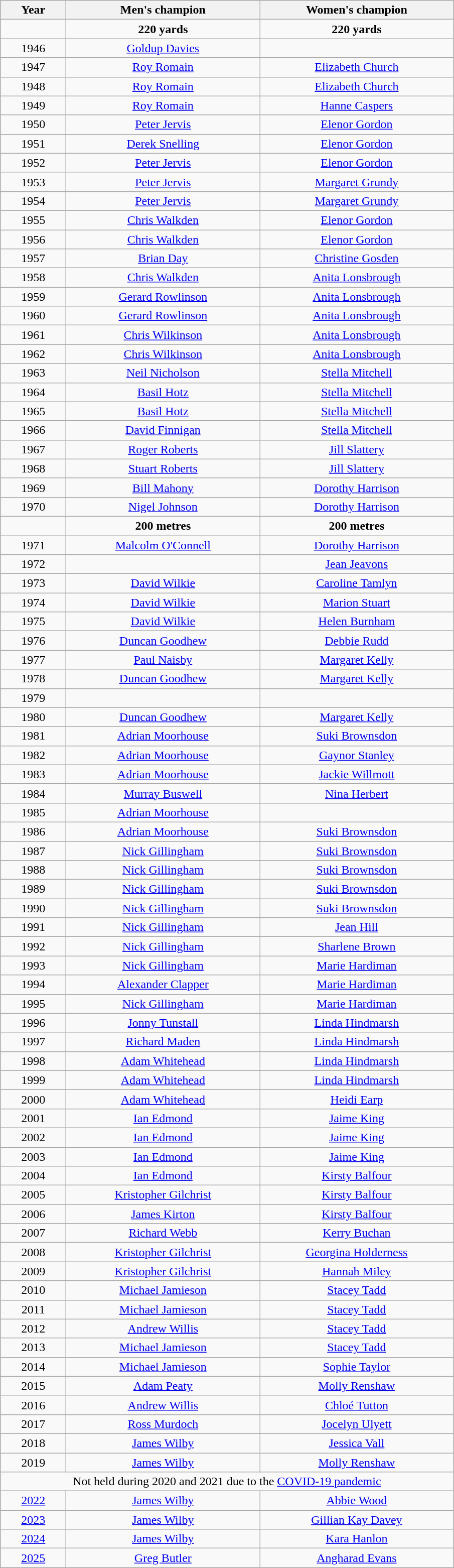<table class="wikitable sortable" style="text-align:center">
<tr>
<th width=80>Year</th>
<th width=250>Men's champion</th>
<th width=250>Women's champion</th>
</tr>
<tr>
<td></td>
<td><strong>220 yards</strong></td>
<td><strong>220 yards</strong></td>
</tr>
<tr>
<td>1946</td>
<td><a href='#'>Goldup Davies</a></td>
<td></td>
</tr>
<tr>
<td>1947</td>
<td><a href='#'>Roy Romain</a></td>
<td><a href='#'>Elizabeth Church</a></td>
</tr>
<tr>
<td>1948</td>
<td><a href='#'>Roy Romain</a></td>
<td><a href='#'>Elizabeth Church</a></td>
</tr>
<tr>
<td>1949</td>
<td><a href='#'>Roy Romain</a></td>
<td><a href='#'>Hanne Caspers</a></td>
</tr>
<tr>
<td>1950</td>
<td><a href='#'>Peter Jervis</a></td>
<td><a href='#'>Elenor Gordon</a></td>
</tr>
<tr>
<td>1951</td>
<td><a href='#'>Derek Snelling</a></td>
<td><a href='#'>Elenor Gordon</a></td>
</tr>
<tr>
<td>1952</td>
<td><a href='#'>Peter Jervis</a></td>
<td><a href='#'>Elenor Gordon</a></td>
</tr>
<tr>
<td>1953</td>
<td><a href='#'>Peter Jervis</a></td>
<td><a href='#'>Margaret Grundy</a></td>
</tr>
<tr>
<td>1954</td>
<td><a href='#'>Peter Jervis</a></td>
<td><a href='#'>Margaret Grundy</a></td>
</tr>
<tr>
<td>1955</td>
<td><a href='#'>Chris Walkden</a></td>
<td><a href='#'>Elenor Gordon</a></td>
</tr>
<tr>
<td>1956</td>
<td><a href='#'>Chris Walkden</a></td>
<td><a href='#'>Elenor Gordon</a></td>
</tr>
<tr>
<td>1957</td>
<td><a href='#'>Brian Day</a></td>
<td><a href='#'>Christine Gosden</a></td>
</tr>
<tr>
<td>1958</td>
<td><a href='#'>Chris Walkden</a></td>
<td><a href='#'>Anita Lonsbrough</a></td>
</tr>
<tr>
<td>1959</td>
<td><a href='#'>Gerard Rowlinson</a></td>
<td><a href='#'>Anita Lonsbrough</a></td>
</tr>
<tr>
<td>1960</td>
<td><a href='#'>Gerard Rowlinson</a></td>
<td><a href='#'>Anita Lonsbrough</a></td>
</tr>
<tr>
<td>1961</td>
<td><a href='#'>Chris Wilkinson</a></td>
<td><a href='#'>Anita Lonsbrough</a></td>
</tr>
<tr>
<td>1962</td>
<td><a href='#'>Chris Wilkinson</a></td>
<td><a href='#'>Anita Lonsbrough</a></td>
</tr>
<tr>
<td>1963</td>
<td><a href='#'>Neil Nicholson</a></td>
<td><a href='#'>Stella Mitchell</a></td>
</tr>
<tr>
<td>1964</td>
<td><a href='#'>Basil Hotz</a></td>
<td><a href='#'>Stella Mitchell</a></td>
</tr>
<tr>
<td>1965</td>
<td><a href='#'>Basil Hotz</a></td>
<td><a href='#'>Stella Mitchell</a></td>
</tr>
<tr>
<td>1966</td>
<td><a href='#'>David Finnigan</a></td>
<td><a href='#'>Stella Mitchell</a></td>
</tr>
<tr>
<td>1967</td>
<td><a href='#'>Roger Roberts</a></td>
<td><a href='#'>Jill Slattery</a></td>
</tr>
<tr>
<td>1968</td>
<td><a href='#'>Stuart Roberts</a></td>
<td><a href='#'>Jill Slattery</a></td>
</tr>
<tr>
<td>1969</td>
<td><a href='#'>Bill Mahony</a></td>
<td><a href='#'>Dorothy Harrison</a></td>
</tr>
<tr>
<td>1970</td>
<td><a href='#'>Nigel Johnson</a></td>
<td><a href='#'>Dorothy Harrison</a></td>
</tr>
<tr>
<td></td>
<td><strong>200 metres</strong></td>
<td><strong>200 metres</strong></td>
</tr>
<tr>
<td>1971</td>
<td><a href='#'>Malcolm O'Connell</a></td>
<td><a href='#'>Dorothy Harrison</a></td>
</tr>
<tr>
<td>1972</td>
<td></td>
<td><a href='#'>Jean Jeavons</a></td>
</tr>
<tr>
<td>1973</td>
<td><a href='#'>David Wilkie</a></td>
<td><a href='#'>Caroline Tamlyn</a></td>
</tr>
<tr>
<td>1974</td>
<td><a href='#'>David Wilkie</a></td>
<td><a href='#'>Marion Stuart</a></td>
</tr>
<tr>
<td>1975</td>
<td><a href='#'>David Wilkie</a></td>
<td><a href='#'>Helen Burnham</a></td>
</tr>
<tr>
<td>1976</td>
<td><a href='#'>Duncan Goodhew</a></td>
<td><a href='#'>Debbie Rudd</a></td>
</tr>
<tr>
<td>1977</td>
<td><a href='#'>Paul Naisby</a></td>
<td><a href='#'>Margaret Kelly</a></td>
</tr>
<tr>
<td>1978</td>
<td><a href='#'>Duncan Goodhew</a></td>
<td><a href='#'>Margaret Kelly</a></td>
</tr>
<tr>
<td>1979</td>
<td></td>
<td></td>
</tr>
<tr>
<td>1980</td>
<td><a href='#'>Duncan Goodhew</a></td>
<td><a href='#'>Margaret Kelly</a></td>
</tr>
<tr>
<td>1981</td>
<td><a href='#'>Adrian Moorhouse</a></td>
<td><a href='#'>Suki Brownsdon</a></td>
</tr>
<tr>
<td>1982</td>
<td><a href='#'>Adrian Moorhouse</a></td>
<td><a href='#'>Gaynor Stanley</a></td>
</tr>
<tr>
<td>1983</td>
<td><a href='#'>Adrian Moorhouse</a></td>
<td><a href='#'>Jackie Willmott</a></td>
</tr>
<tr>
<td>1984</td>
<td><a href='#'>Murray Buswell</a></td>
<td><a href='#'>Nina Herbert</a></td>
</tr>
<tr>
<td>1985</td>
<td><a href='#'>Adrian Moorhouse</a></td>
<td></td>
</tr>
<tr>
<td>1986</td>
<td><a href='#'>Adrian Moorhouse</a></td>
<td><a href='#'>Suki Brownsdon</a></td>
</tr>
<tr>
<td>1987</td>
<td><a href='#'>Nick Gillingham</a></td>
<td><a href='#'>Suki Brownsdon</a></td>
</tr>
<tr>
<td>1988</td>
<td><a href='#'>Nick Gillingham</a></td>
<td><a href='#'>Suki Brownsdon</a></td>
</tr>
<tr>
<td>1989</td>
<td><a href='#'>Nick Gillingham</a></td>
<td><a href='#'>Suki Brownsdon</a></td>
</tr>
<tr>
<td>1990</td>
<td><a href='#'>Nick Gillingham</a></td>
<td><a href='#'>Suki Brownsdon</a></td>
</tr>
<tr>
<td>1991</td>
<td><a href='#'>Nick Gillingham</a></td>
<td><a href='#'>Jean Hill</a></td>
</tr>
<tr>
<td>1992</td>
<td><a href='#'>Nick Gillingham</a></td>
<td><a href='#'>Sharlene Brown</a></td>
</tr>
<tr>
<td>1993</td>
<td><a href='#'>Nick Gillingham</a></td>
<td><a href='#'>Marie Hardiman</a></td>
</tr>
<tr>
<td>1994</td>
<td><a href='#'>Alexander Clapper</a></td>
<td><a href='#'>Marie Hardiman</a></td>
</tr>
<tr>
<td>1995</td>
<td><a href='#'>Nick Gillingham</a></td>
<td><a href='#'>Marie Hardiman</a></td>
</tr>
<tr>
<td>1996</td>
<td><a href='#'>Jonny Tunstall</a></td>
<td><a href='#'>Linda Hindmarsh</a></td>
</tr>
<tr>
<td>1997</td>
<td><a href='#'>Richard Maden</a></td>
<td><a href='#'>Linda Hindmarsh</a></td>
</tr>
<tr>
<td>1998</td>
<td><a href='#'>Adam Whitehead</a></td>
<td><a href='#'>Linda Hindmarsh</a></td>
</tr>
<tr>
<td>1999</td>
<td><a href='#'>Adam Whitehead</a></td>
<td><a href='#'>Linda Hindmarsh</a></td>
</tr>
<tr>
<td>2000</td>
<td><a href='#'>Adam Whitehead</a></td>
<td><a href='#'>Heidi Earp</a></td>
</tr>
<tr>
<td>2001</td>
<td><a href='#'>Ian Edmond</a></td>
<td><a href='#'>Jaime King</a></td>
</tr>
<tr>
<td>2002</td>
<td><a href='#'>Ian Edmond</a></td>
<td><a href='#'>Jaime King</a></td>
</tr>
<tr>
<td>2003</td>
<td><a href='#'>Ian Edmond</a></td>
<td><a href='#'>Jaime King</a></td>
</tr>
<tr>
<td>2004</td>
<td><a href='#'>Ian Edmond</a></td>
<td><a href='#'>Kirsty Balfour</a></td>
</tr>
<tr>
<td>2005</td>
<td><a href='#'>Kristopher Gilchrist</a></td>
<td><a href='#'>Kirsty Balfour</a></td>
</tr>
<tr>
<td>2006</td>
<td><a href='#'>James Kirton</a></td>
<td><a href='#'>Kirsty Balfour</a></td>
</tr>
<tr>
<td>2007</td>
<td><a href='#'>Richard Webb</a></td>
<td><a href='#'>Kerry Buchan</a></td>
</tr>
<tr>
<td>2008</td>
<td><a href='#'>Kristopher Gilchrist</a></td>
<td><a href='#'>Georgina Holderness</a></td>
</tr>
<tr>
<td>2009</td>
<td><a href='#'>Kristopher Gilchrist</a></td>
<td><a href='#'>Hannah Miley</a></td>
</tr>
<tr>
<td>2010</td>
<td><a href='#'>Michael Jamieson</a></td>
<td><a href='#'>Stacey Tadd</a></td>
</tr>
<tr>
<td>2011</td>
<td><a href='#'>Michael Jamieson</a></td>
<td><a href='#'>Stacey Tadd</a></td>
</tr>
<tr>
<td>2012</td>
<td><a href='#'>Andrew Willis</a></td>
<td><a href='#'>Stacey Tadd</a></td>
</tr>
<tr>
<td>2013</td>
<td><a href='#'>Michael Jamieson</a></td>
<td><a href='#'>Stacey Tadd</a></td>
</tr>
<tr>
<td>2014</td>
<td><a href='#'>Michael Jamieson</a></td>
<td><a href='#'>Sophie Taylor</a></td>
</tr>
<tr>
<td>2015</td>
<td><a href='#'>Adam Peaty</a></td>
<td><a href='#'>Molly Renshaw</a></td>
</tr>
<tr>
<td>2016</td>
<td><a href='#'>Andrew Willis</a></td>
<td><a href='#'>Chloé Tutton</a></td>
</tr>
<tr>
<td>2017</td>
<td><a href='#'>Ross Murdoch</a></td>
<td><a href='#'>Jocelyn Ulyett</a></td>
</tr>
<tr>
<td>2018</td>
<td><a href='#'>James Wilby</a></td>
<td><a href='#'>Jessica Vall</a></td>
</tr>
<tr>
<td>2019</td>
<td><a href='#'>James Wilby</a></td>
<td><a href='#'>Molly Renshaw</a></td>
</tr>
<tr>
<td colspan=4>Not held during 2020 and 2021 due to the <a href='#'>COVID-19 pandemic</a></td>
</tr>
<tr>
<td><a href='#'>2022</a></td>
<td><a href='#'>James Wilby</a></td>
<td><a href='#'>Abbie Wood</a></td>
</tr>
<tr>
<td><a href='#'>2023</a></td>
<td><a href='#'>James Wilby</a></td>
<td><a href='#'>Gillian Kay Davey</a></td>
</tr>
<tr>
<td><a href='#'>2024</a></td>
<td><a href='#'>James Wilby</a></td>
<td><a href='#'>Kara Hanlon</a></td>
</tr>
<tr>
<td><a href='#'>2025</a></td>
<td><a href='#'>Greg Butler</a></td>
<td><a href='#'>Angharad Evans</a></td>
</tr>
</table>
